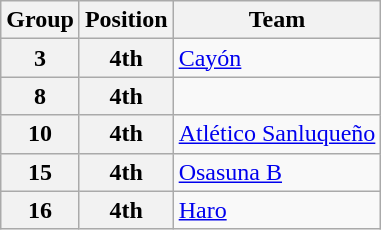<table class="wikitable">
<tr>
<th>Group</th>
<th>Position</th>
<th>Team</th>
</tr>
<tr>
<th>3</th>
<th>4th</th>
<td><a href='#'>Cayón</a></td>
</tr>
<tr>
<th>8</th>
<th>4th</th>
<td></td>
</tr>
<tr>
<th>10</th>
<th>4th</th>
<td><a href='#'>Atlético Sanluqueño</a></td>
</tr>
<tr>
<th>15</th>
<th>4th</th>
<td><a href='#'>Osasuna B</a></td>
</tr>
<tr>
<th>16</th>
<th>4th</th>
<td><a href='#'>Haro</a></td>
</tr>
</table>
